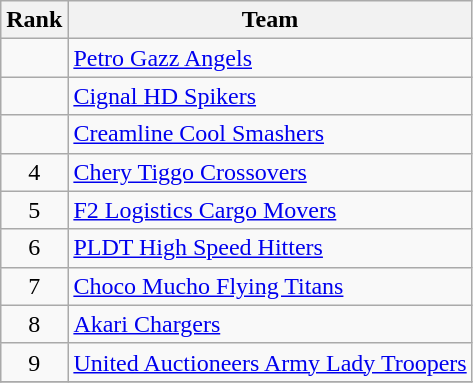<table class="wikitable" style="text-align: center;">
<tr>
<th>Rank</th>
<th>Team</th>
</tr>
<tr>
<td></td>
<td align="left"><a href='#'>Petro Gazz Angels</a></td>
</tr>
<tr>
<td></td>
<td align="left"><a href='#'>Cignal HD Spikers</a></td>
</tr>
<tr>
<td></td>
<td align="left"><a href='#'>Creamline Cool Smashers</a></td>
</tr>
<tr>
<td>4</td>
<td align="left"><a href='#'>Chery Tiggo Crossovers</a></td>
</tr>
<tr>
<td>5</td>
<td align="left"><a href='#'>F2 Logistics Cargo Movers</a></td>
</tr>
<tr>
<td>6</td>
<td align="left"><a href='#'>PLDT High Speed Hitters</a></td>
</tr>
<tr>
<td>7</td>
<td align="left"><a href='#'>Choco Mucho Flying Titans</a></td>
</tr>
<tr>
<td>8</td>
<td align="left"><a href='#'>Akari Chargers</a></td>
</tr>
<tr>
<td>9</td>
<td align="left"><a href='#'>United Auctioneers Army Lady Troopers</a></td>
</tr>
<tr>
</tr>
</table>
